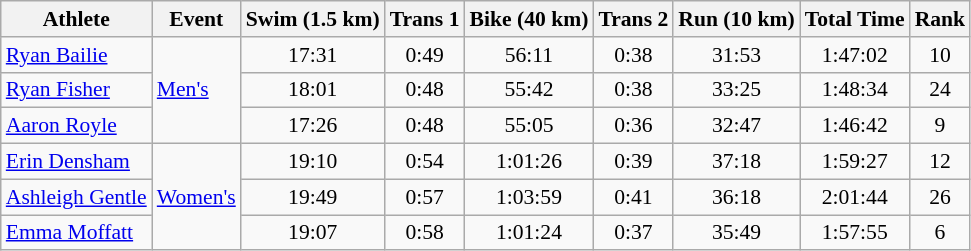<table class="wikitable" style="font-size:90%">
<tr>
<th>Athlete</th>
<th>Event</th>
<th>Swim (1.5 km)</th>
<th>Trans 1</th>
<th>Bike (40 km)</th>
<th>Trans 2</th>
<th>Run (10 km)</th>
<th>Total Time</th>
<th>Rank</th>
</tr>
<tr align=center>
<td align=left><a href='#'>Ryan Bailie</a></td>
<td align=left rowspan=3><a href='#'>Men's</a></td>
<td>17:31</td>
<td>0:49</td>
<td>56:11</td>
<td>0:38</td>
<td>31:53</td>
<td>1:47:02</td>
<td>10</td>
</tr>
<tr align=center>
<td align=left><a href='#'>Ryan Fisher</a></td>
<td>18:01</td>
<td>0:48</td>
<td>55:42</td>
<td>0:38</td>
<td>33:25</td>
<td>1:48:34</td>
<td>24</td>
</tr>
<tr align=center>
<td align=left><a href='#'>Aaron Royle</a></td>
<td>17:26</td>
<td>0:48</td>
<td>55:05</td>
<td>0:36</td>
<td>32:47</td>
<td>1:46:42</td>
<td>9</td>
</tr>
<tr align=center>
<td align=left><a href='#'>Erin Densham</a></td>
<td align=left rowspan=3><a href='#'>Women's</a></td>
<td>19:10</td>
<td>0:54</td>
<td>1:01:26</td>
<td>0:39</td>
<td>37:18</td>
<td>1:59:27</td>
<td>12</td>
</tr>
<tr align=center>
<td align=left><a href='#'>Ashleigh Gentle</a></td>
<td>19:49</td>
<td>0:57</td>
<td>1:03:59</td>
<td>0:41</td>
<td>36:18</td>
<td>2:01:44</td>
<td>26</td>
</tr>
<tr align=center>
<td align=left><a href='#'>Emma Moffatt</a></td>
<td>19:07</td>
<td>0:58</td>
<td>1:01:24</td>
<td>0:37</td>
<td>35:49</td>
<td>1:57:55</td>
<td>6</td>
</tr>
</table>
